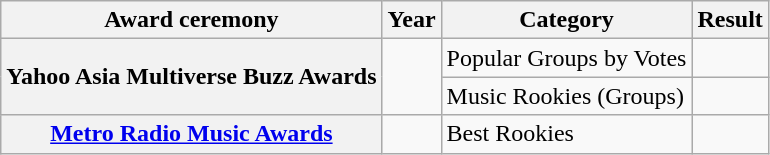<table class="wikitable plainrowheaders">
<tr>
<th scope="col">Award ceremony</th>
<th scope="col">Year</th>
<th scope="col">Category</th>
<th scope="col">Result</th>
</tr>
<tr>
<th scope="row" rowspan=2>Yahoo Asia Multiverse Buzz Awards</th>
<td rowspan=2></td>
<td>Popular Groups by Votes</td>
<td></td>
</tr>
<tr>
<td>Music Rookies (Groups)</td>
<td></td>
</tr>
<tr>
<th scope="row"><a href='#'>Metro Radio Music Awards</a></th>
<td></td>
<td>Best Rookies</td>
<td></td>
</tr>
</table>
